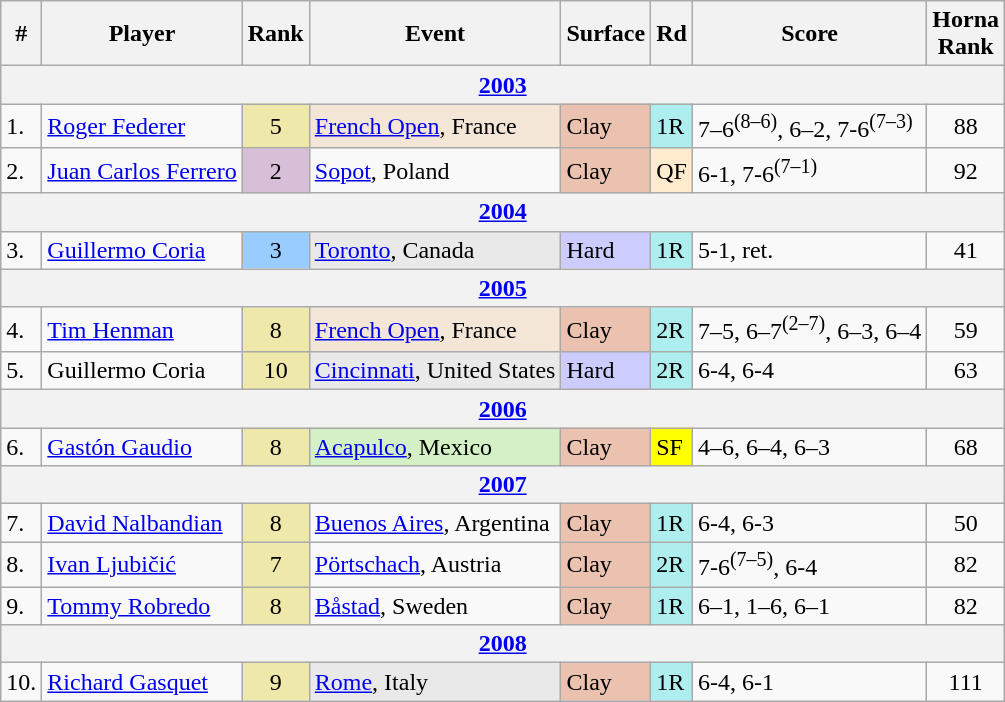<table class="wikitable sortable">
<tr>
<th>#</th>
<th>Player</th>
<th>Rank</th>
<th>Event</th>
<th>Surface</th>
<th>Rd</th>
<th>Score</th>
<th>Horna<br>Rank</th>
</tr>
<tr>
<th colspan=8><a href='#'>2003</a></th>
</tr>
<tr>
<td>1.</td>
<td> <a href='#'>Roger Federer</a></td>
<td align=center bgcolor=EEE8AA>5</td>
<td bgcolor=F3E6D7><a href='#'>French Open</a>, France</td>
<td style="background:#ebc2af;">Clay</td>
<td bgcolor=afeeee>1R</td>
<td>7–6<sup>(8–6)</sup>, 6–2, 7-6<sup>(7–3)</sup></td>
<td align=center>88</td>
</tr>
<tr>
<td>2.</td>
<td> <a href='#'>Juan Carlos Ferrero</a></td>
<td align=center bgcolor=thistle>2</td>
<td><a href='#'>Sopot</a>, Poland</td>
<td style="background:#ebc2af;">Clay</td>
<td bgcolor=ffebcd>QF</td>
<td>6-1, 7-6<sup>(7–1)</sup></td>
<td align=center>92</td>
</tr>
<tr>
<th colspan=8><a href='#'>2004</a></th>
</tr>
<tr>
<td>3.</td>
<td> <a href='#'>Guillermo Coria</a></td>
<td align=center style="background:#9cf;">3</td>
<td bgcolor=e9e9e9><a href='#'>Toronto</a>, Canada</td>
<td style="background:#ccf;">Hard</td>
<td bgcolor=afeeee>1R</td>
<td>5-1, ret.</td>
<td align=center>41</td>
</tr>
<tr>
<th colspan=8><a href='#'>2005</a></th>
</tr>
<tr>
<td>4.</td>
<td> <a href='#'>Tim Henman</a></td>
<td align=center bgcolor=EEE8AA>8</td>
<td bgcolor=F3E6D7><a href='#'>French Open</a>, France</td>
<td style="background:#ebc2af;">Clay</td>
<td bgcolor=afeeee>2R</td>
<td>7–5, 6–7<sup>(2–7)</sup>, 6–3, 6–4</td>
<td align=center>59</td>
</tr>
<tr>
<td>5.</td>
<td> Guillermo Coria</td>
<td align=center bgcolor=EEE8AA>10</td>
<td bgcolor=e9e9e9><a href='#'>Cincinnati</a>, United States</td>
<td style="background:#ccf;">Hard</td>
<td bgcolor=afeeee>2R</td>
<td>6-4, 6-4</td>
<td align=center>63</td>
</tr>
<tr>
<th colspan=8><a href='#'>2006</a></th>
</tr>
<tr>
<td>6.</td>
<td> <a href='#'>Gastón Gaudio</a></td>
<td align=center bgcolor=EEE8AA>8</td>
<td bgcolor=d4f1c5><a href='#'>Acapulco</a>, Mexico</td>
<td style="background:#ebc2af;">Clay</td>
<td bgcolor=yellow>SF</td>
<td>4–6, 6–4, 6–3</td>
<td align=center>68</td>
</tr>
<tr>
<th colspan=8><a href='#'>2007</a></th>
</tr>
<tr>
<td>7.</td>
<td> <a href='#'>David Nalbandian</a></td>
<td align=center bgcolor=EEE8AA>8</td>
<td><a href='#'>Buenos Aires</a>, Argentina</td>
<td style="background:#ebc2af;">Clay</td>
<td bgcolor=afeeee>1R</td>
<td>6-4, 6-3</td>
<td align=center>50</td>
</tr>
<tr>
<td>8.</td>
<td> <a href='#'>Ivan Ljubičić</a></td>
<td align=center bgcolor=EEE8AA>7</td>
<td><a href='#'>Pörtschach</a>, Austria</td>
<td style="background:#ebc2af;">Clay</td>
<td bgcolor=afeeee>2R</td>
<td>7-6<sup>(7–5)</sup>, 6-4</td>
<td align=center>82</td>
</tr>
<tr>
<td>9.</td>
<td> <a href='#'>Tommy Robredo</a></td>
<td align=center bgcolor=EEE8AA>8</td>
<td><a href='#'>Båstad</a>, Sweden</td>
<td style="background:#ebc2af;">Clay</td>
<td bgcolor=afeeee>1R</td>
<td>6–1, 1–6, 6–1</td>
<td align=center>82</td>
</tr>
<tr>
<th colspan=8><a href='#'>2008</a></th>
</tr>
<tr>
<td>10.</td>
<td> <a href='#'>Richard Gasquet</a></td>
<td align=center bgcolor=EEE8AA>9</td>
<td bgcolor=e9e9e9><a href='#'>Rome</a>, Italy</td>
<td style="background:#ebc2af;">Clay</td>
<td bgcolor=afeeee>1R</td>
<td>6-4, 6-1</td>
<td align=center>111</td>
</tr>
</table>
